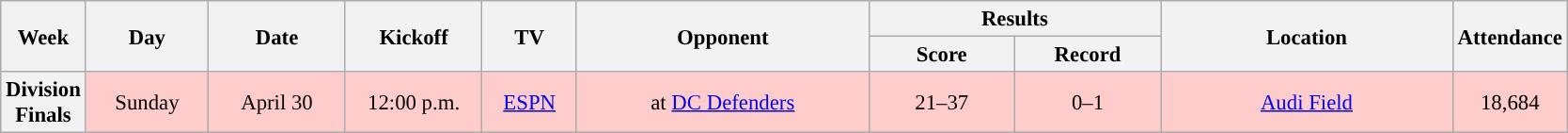<table class="wikitable" style="text-align:center; font-size: 95%;">
<tr>
<th rowspan="2" width="40">Week</th>
<th rowspan="2" width="80">Day</th>
<th rowspan="2" width="90">Date</th>
<th rowspan="2" width="90">Kickoff</th>
<th rowspan="2" width="60">TV</th>
<th rowspan="2" width="200">Opponent</th>
<th colspan="2" width="200">Results</th>
<th rowspan="2" width="200">Location</th>
<th rowspan="2">Attendance</th>
</tr>
<tr>
<th width="60">Score</th>
<th width="60">Record</th>
</tr>
<tr style="background:#ffcccc">
<th>Division Finals</th>
<td>Sunday</td>
<td>April 30</td>
<td>12:00 p.m.</td>
<td><a href='#'>ESPN</a></td>
<td>at <a href='#'>DC Defenders</a></td>
<td>21–37</td>
<td>0–1</td>
<td><a href='#'>Audi Field</a></td>
<td>18,684</td>
</tr>
</table>
